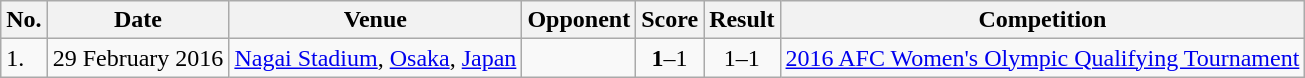<table class="wikitable">
<tr>
<th>No.</th>
<th>Date</th>
<th>Venue</th>
<th>Opponent</th>
<th>Score</th>
<th>Result</th>
<th>Competition</th>
</tr>
<tr>
<td>1.</td>
<td>29 February 2016</td>
<td><a href='#'>Nagai Stadium</a>, <a href='#'>Osaka</a>, <a href='#'>Japan</a></td>
<td></td>
<td align=center><strong>1</strong>–1</td>
<td align=center>1–1</td>
<td><a href='#'>2016 AFC Women's Olympic Qualifying Tournament</a></td>
</tr>
</table>
